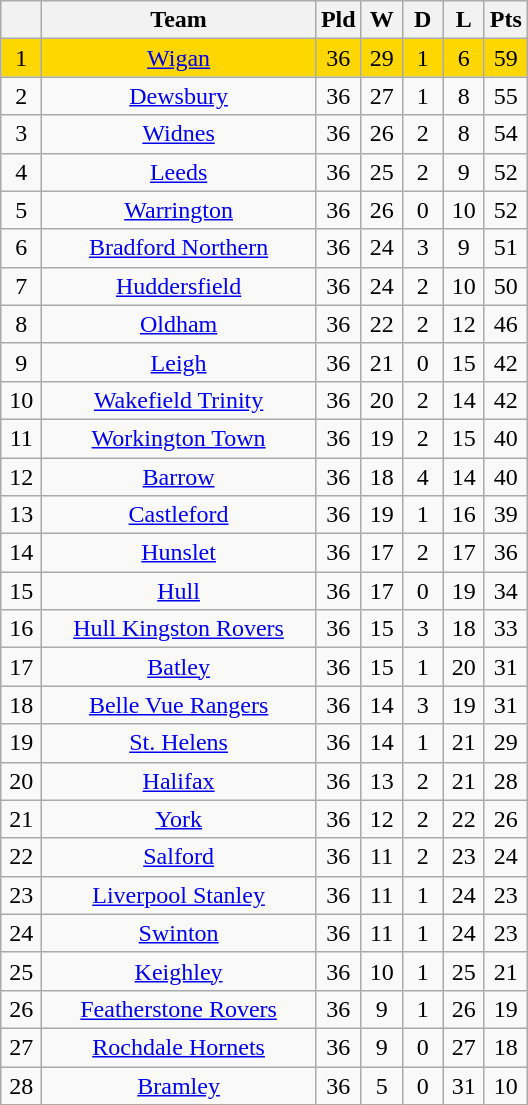<table class="wikitable" style="text-align:center;">
<tr>
<th style="width:20px;" abbr="Position"></th>
<th width=175>Team</th>
<th style="width:20px;" abbr="Played">Pld</th>
<th style="width:20px;" abbr="Won">W</th>
<th style="width:20px;" abbr="Drawn">D</th>
<th style="width:20px;" abbr="Lost">L</th>
<th style="width:20px;" abbr="Points">Pts</th>
</tr>
<tr style="text-align:center; background:gold;">
<td>1</td>
<td><a href='#'>Wigan</a></td>
<td>36</td>
<td>29</td>
<td>1</td>
<td>6</td>
<td>59</td>
</tr>
<tr style="text-align:center;">
<td>2</td>
<td><a href='#'>Dewsbury</a></td>
<td>36</td>
<td>27</td>
<td>1</td>
<td>8</td>
<td>55</td>
</tr>
<tr style="text-align:center;">
<td>3</td>
<td><a href='#'>Widnes</a></td>
<td>36</td>
<td>26</td>
<td>2</td>
<td>8</td>
<td>54</td>
</tr>
<tr style="text-align:center;">
<td>4</td>
<td><a href='#'>Leeds</a></td>
<td>36</td>
<td>25</td>
<td>2</td>
<td>9</td>
<td>52</td>
</tr>
<tr style="text-align:center;">
<td>5</td>
<td><a href='#'>Warrington</a></td>
<td>36</td>
<td>26</td>
<td>0</td>
<td>10</td>
<td>52</td>
</tr>
<tr style="text-align:center;">
<td>6</td>
<td><a href='#'>Bradford Northern</a></td>
<td>36</td>
<td>24</td>
<td>3</td>
<td>9</td>
<td>51</td>
</tr>
<tr style="text-align:center;">
<td>7</td>
<td><a href='#'>Huddersfield</a></td>
<td>36</td>
<td>24</td>
<td>2</td>
<td>10</td>
<td>50</td>
</tr>
<tr style="text-align:center;">
<td>8</td>
<td><a href='#'>Oldham</a></td>
<td>36</td>
<td>22</td>
<td>2</td>
<td>12</td>
<td>46</td>
</tr>
<tr style="text-align:center;">
<td>9</td>
<td><a href='#'>Leigh</a></td>
<td>36</td>
<td>21</td>
<td>0</td>
<td>15</td>
<td>42</td>
</tr>
<tr style="text-align:center;">
<td>10</td>
<td><a href='#'>Wakefield Trinity</a></td>
<td>36</td>
<td>20</td>
<td>2</td>
<td>14</td>
<td>42</td>
</tr>
<tr style="text-align:center;">
<td>11</td>
<td><a href='#'>Workington Town</a></td>
<td>36</td>
<td>19</td>
<td>2</td>
<td>15</td>
<td>40</td>
</tr>
<tr style="text-align:center;">
<td>12</td>
<td><a href='#'>Barrow</a></td>
<td>36</td>
<td>18</td>
<td>4</td>
<td>14</td>
<td>40</td>
</tr>
<tr style="text-align:center;">
<td>13</td>
<td><a href='#'>Castleford</a></td>
<td>36</td>
<td>19</td>
<td>1</td>
<td>16</td>
<td>39</td>
</tr>
<tr style="text-align:center;">
<td>14</td>
<td><a href='#'>Hunslet</a></td>
<td>36</td>
<td>17</td>
<td>2</td>
<td>17</td>
<td>36</td>
</tr>
<tr style="text-align:center;">
<td>15</td>
<td><a href='#'>Hull</a></td>
<td>36</td>
<td>17</td>
<td>0</td>
<td>19</td>
<td>34</td>
</tr>
<tr style="text-align:center;">
<td>16</td>
<td><a href='#'>Hull Kingston Rovers</a></td>
<td>36</td>
<td>15</td>
<td>3</td>
<td>18</td>
<td>33</td>
</tr>
<tr style="text-align:center;">
<td>17</td>
<td><a href='#'>Batley</a></td>
<td>36</td>
<td>15</td>
<td>1</td>
<td>20</td>
<td>31</td>
</tr>
<tr style="text-align:center;">
<td>18</td>
<td><a href='#'>Belle Vue Rangers</a></td>
<td>36</td>
<td>14</td>
<td>3</td>
<td>19</td>
<td>31</td>
</tr>
<tr style="text-align:center;">
<td>19</td>
<td><a href='#'>St. Helens</a></td>
<td>36</td>
<td>14</td>
<td>1</td>
<td>21</td>
<td>29</td>
</tr>
<tr style="text-align:center;">
<td>20</td>
<td><a href='#'>Halifax</a></td>
<td>36</td>
<td>13</td>
<td>2</td>
<td>21</td>
<td>28</td>
</tr>
<tr style="text-align:center;">
<td>21</td>
<td><a href='#'>York</a></td>
<td>36</td>
<td>12</td>
<td>2</td>
<td>22</td>
<td>26</td>
</tr>
<tr style="text-align:center;">
<td>22</td>
<td><a href='#'>Salford</a></td>
<td>36</td>
<td>11</td>
<td>2</td>
<td>23</td>
<td>24</td>
</tr>
<tr style="text-align:center;">
<td>23</td>
<td><a href='#'>Liverpool Stanley</a></td>
<td>36</td>
<td>11</td>
<td>1</td>
<td>24</td>
<td>23</td>
</tr>
<tr style="text-align:center;">
<td>24</td>
<td><a href='#'>Swinton</a></td>
<td>36</td>
<td>11</td>
<td>1</td>
<td>24</td>
<td>23</td>
</tr>
<tr style="text-align:center;">
<td>25</td>
<td><a href='#'>Keighley</a></td>
<td>36</td>
<td>10</td>
<td>1</td>
<td>25</td>
<td>21</td>
</tr>
<tr style="text-align:center;">
<td>26</td>
<td><a href='#'>Featherstone Rovers</a></td>
<td>36</td>
<td>9</td>
<td>1</td>
<td>26</td>
<td>19</td>
</tr>
<tr style="text-align:center;">
<td>27</td>
<td><a href='#'>Rochdale Hornets</a></td>
<td>36</td>
<td>9</td>
<td>0</td>
<td>27</td>
<td>18</td>
</tr>
<tr style="text-align:center;">
<td>28</td>
<td><a href='#'>Bramley</a></td>
<td>36</td>
<td>5</td>
<td>0</td>
<td>31</td>
<td>10</td>
</tr>
</table>
